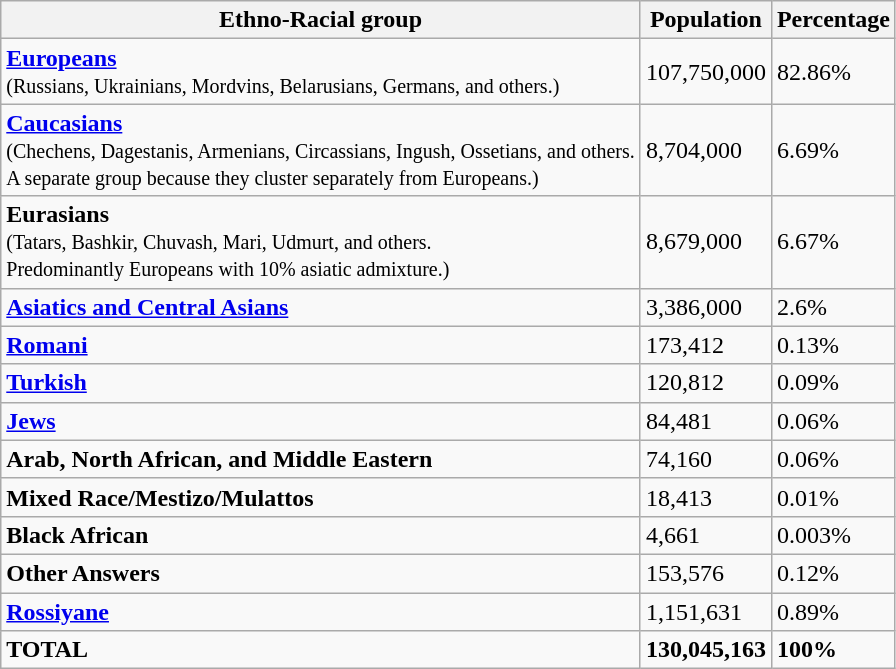<table class="wikitable">
<tr>
<th>Ethno-Racial group</th>
<th>Population</th>
<th>Percentage</th>
</tr>
<tr>
<td><strong><a href='#'>Europeans</a></strong><br><small>(Russians, Ukrainians, Mordvins, Belarusians, Germans, and others.)</small></td>
<td>107,750,000</td>
<td>82.86%</td>
</tr>
<tr>
<td><strong><a href='#'>Caucasians</a></strong><br><small>(Chechens, Dagestanis, Armenians, Circassians, Ingush, Ossetians, and others.</small><br><small>A separate group because they cluster separately from Europeans.)</small></td>
<td>8,704,000</td>
<td>6.69%</td>
</tr>
<tr>
<td><strong>Eurasians</strong><br><small>(Tatars, Bashkir, Chuvash, Mari, Udmurt, and others.</small><br><small>Predominantly Europeans with 10% asiatic admixture.)</small></td>
<td>8,679,000</td>
<td>6.67%</td>
</tr>
<tr>
<td><strong><a href='#'>Asiatics and Central Asians</a></strong></td>
<td>3,386,000</td>
<td>2.6%</td>
</tr>
<tr>
<td><strong><a href='#'>Romani</a></strong></td>
<td>173,412</td>
<td>0.13%</td>
</tr>
<tr>
<td><strong><a href='#'>Turkish</a></strong></td>
<td>120,812</td>
<td>0.09%</td>
</tr>
<tr>
<td><strong><a href='#'>Jews</a></strong></td>
<td>84,481</td>
<td>0.06%</td>
</tr>
<tr>
<td><strong>Arab, North African, and Middle Eastern</strong></td>
<td>74,160</td>
<td>0.06%</td>
</tr>
<tr>
<td><strong>Mixed Race/Mestizo/Mulattos</strong></td>
<td>18,413</td>
<td>0.01%</td>
</tr>
<tr>
<td><strong>Black African</strong></td>
<td>4,661</td>
<td>0.003%</td>
</tr>
<tr>
<td><strong>Other Answers</strong></td>
<td>153,576</td>
<td>0.12%</td>
</tr>
<tr>
<td><strong><a href='#'>Rossiyane</a></strong></td>
<td>1,151,631</td>
<td>0.89%</td>
</tr>
<tr>
<td><strong>TOTAL</strong></td>
<td><strong>130,045,163</strong></td>
<td><strong>100%</strong></td>
</tr>
</table>
